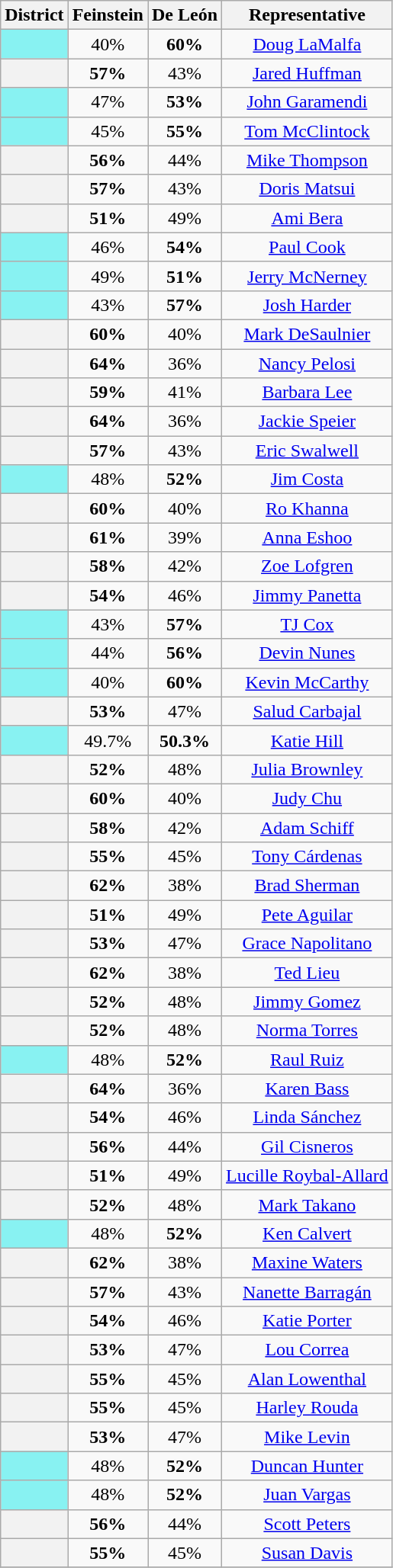<table class="wikitable sortable">
<tr>
<th>District</th>
<th>Feinstein</th>
<th>De León</th>
<th>Representative</th>
</tr>
<tr align=center>
<th style="background:#88F2F2;"></th>
<td>40%</td>
<td><strong>60%</strong></td>
<td><a href='#'>Doug LaMalfa</a></td>
</tr>
<tr align=center>
<th></th>
<td><strong>57%</strong></td>
<td>43%</td>
<td><a href='#'>Jared Huffman</a></td>
</tr>
<tr align=center>
<th style="background:#88F2F2;"></th>
<td>47%</td>
<td><strong>53%</strong></td>
<td><a href='#'>John Garamendi</a></td>
</tr>
<tr align=center>
<th style="background:#88F2F2;"></th>
<td>45%</td>
<td><strong>55%</strong></td>
<td><a href='#'>Tom McClintock</a></td>
</tr>
<tr align=center>
<th></th>
<td><strong>56%</strong></td>
<td>44%</td>
<td><a href='#'>Mike Thompson</a></td>
</tr>
<tr align=center>
<th></th>
<td><strong>57%</strong></td>
<td>43%</td>
<td><a href='#'>Doris Matsui</a></td>
</tr>
<tr align=center>
<th></th>
<td><strong>51%</strong></td>
<td>49%</td>
<td><a href='#'>Ami Bera</a></td>
</tr>
<tr align=center>
<th style="background:#88F2F2;"></th>
<td>46%</td>
<td><strong>54%</strong></td>
<td><a href='#'>Paul Cook</a></td>
</tr>
<tr align=center>
<th style="background:#88F2F2;"></th>
<td>49%</td>
<td><strong>51%</strong></td>
<td><a href='#'>Jerry McNerney</a></td>
</tr>
<tr align=center>
<th style="background:#88F2F2;"></th>
<td>43%</td>
<td><strong>57%</strong></td>
<td><a href='#'>Josh Harder</a></td>
</tr>
<tr align=center>
<th></th>
<td><strong>60%</strong></td>
<td>40%</td>
<td><a href='#'>Mark DeSaulnier</a></td>
</tr>
<tr align=center>
<th></th>
<td><strong>64%</strong></td>
<td>36%</td>
<td><a href='#'>Nancy Pelosi</a></td>
</tr>
<tr align=center>
<th></th>
<td><strong>59%</strong></td>
<td>41%</td>
<td><a href='#'>Barbara Lee</a></td>
</tr>
<tr align=center>
<th></th>
<td><strong>64%</strong></td>
<td>36%</td>
<td><a href='#'>Jackie Speier</a></td>
</tr>
<tr align=center>
<th></th>
<td><strong>57%</strong></td>
<td>43%</td>
<td><a href='#'>Eric Swalwell</a></td>
</tr>
<tr align=center>
<th style="background:#88F2F2;"></th>
<td>48%</td>
<td><strong>52%</strong></td>
<td><a href='#'>Jim Costa</a></td>
</tr>
<tr align=center>
<th></th>
<td><strong>60%</strong></td>
<td>40%</td>
<td><a href='#'>Ro Khanna</a></td>
</tr>
<tr align=center>
<th></th>
<td><strong>61%</strong></td>
<td>39%</td>
<td><a href='#'>Anna Eshoo</a></td>
</tr>
<tr align=center>
<th></th>
<td><strong>58%</strong></td>
<td>42%</td>
<td><a href='#'>Zoe Lofgren</a></td>
</tr>
<tr align=center>
<th></th>
<td><strong>54%</strong></td>
<td>46%</td>
<td><a href='#'>Jimmy Panetta</a></td>
</tr>
<tr align=center>
<th style="background:#88F2F2;"></th>
<td>43%</td>
<td><strong>57%</strong></td>
<td><a href='#'>TJ Cox</a></td>
</tr>
<tr align=center>
<th style="background:#88F2F2;"></th>
<td>44%</td>
<td><strong>56%</strong></td>
<td><a href='#'>Devin Nunes</a></td>
</tr>
<tr align=center>
<th style="background:#88F2F2;"></th>
<td>40%</td>
<td><strong>60%</strong></td>
<td><a href='#'>Kevin McCarthy</a></td>
</tr>
<tr align=center>
<th></th>
<td><strong>53%</strong></td>
<td>47%</td>
<td><a href='#'>Salud Carbajal</a></td>
</tr>
<tr align=center>
<th style="background:#88F2F2;"></th>
<td>49.7%</td>
<td><strong>50.3%</strong></td>
<td><a href='#'>Katie Hill</a></td>
</tr>
<tr align=center>
<th></th>
<td><strong>52%</strong></td>
<td>48%</td>
<td><a href='#'>Julia Brownley</a></td>
</tr>
<tr align=center>
<th></th>
<td><strong>60%</strong></td>
<td>40%</td>
<td><a href='#'>Judy Chu</a></td>
</tr>
<tr align=center>
<th></th>
<td><strong>58%</strong></td>
<td>42%</td>
<td><a href='#'>Adam Schiff</a></td>
</tr>
<tr align=center>
<th></th>
<td><strong>55%</strong></td>
<td>45%</td>
<td><a href='#'>Tony Cárdenas</a></td>
</tr>
<tr align=center>
<th></th>
<td><strong>62%</strong></td>
<td>38%</td>
<td><a href='#'>Brad Sherman</a></td>
</tr>
<tr align=center>
<th></th>
<td><strong>51%</strong></td>
<td>49%</td>
<td><a href='#'>Pete Aguilar</a></td>
</tr>
<tr align=center>
<th></th>
<td><strong>53%</strong></td>
<td>47%</td>
<td><a href='#'>Grace Napolitano</a></td>
</tr>
<tr align=center>
<th></th>
<td><strong>62%</strong></td>
<td>38%</td>
<td><a href='#'>Ted Lieu</a></td>
</tr>
<tr align=center>
<th></th>
<td><strong>52%</strong></td>
<td>48%</td>
<td><a href='#'>Jimmy Gomez</a></td>
</tr>
<tr align=center>
<th></th>
<td><strong>52%</strong></td>
<td>48%</td>
<td><a href='#'>Norma Torres</a></td>
</tr>
<tr align=center>
<th style="background:#88F2F2;"></th>
<td>48%</td>
<td><strong>52%</strong></td>
<td><a href='#'>Raul Ruiz</a></td>
</tr>
<tr align=center>
<th></th>
<td><strong>64%</strong></td>
<td>36%</td>
<td><a href='#'>Karen Bass</a></td>
</tr>
<tr align=center>
<th></th>
<td><strong>54%</strong></td>
<td>46%</td>
<td><a href='#'>Linda Sánchez</a></td>
</tr>
<tr align=center>
<th></th>
<td><strong>56%</strong></td>
<td>44%</td>
<td><a href='#'>Gil Cisneros</a></td>
</tr>
<tr align=center>
<th></th>
<td><strong>51%</strong></td>
<td>49%</td>
<td><a href='#'>Lucille Roybal-Allard</a></td>
</tr>
<tr align=center>
<th></th>
<td><strong>52%</strong></td>
<td>48%</td>
<td><a href='#'>Mark Takano</a></td>
</tr>
<tr align=center>
<th style="background:#88F2F2;"></th>
<td>48%</td>
<td><strong>52%</strong></td>
<td><a href='#'>Ken Calvert</a></td>
</tr>
<tr align=center>
<th></th>
<td><strong>62%</strong></td>
<td>38%</td>
<td><a href='#'>Maxine Waters</a></td>
</tr>
<tr align=center>
<th></th>
<td><strong>57%</strong></td>
<td>43%</td>
<td><a href='#'>Nanette Barragán</a></td>
</tr>
<tr align=center>
<th></th>
<td><strong>54%</strong></td>
<td>46%</td>
<td><a href='#'>Katie Porter</a></td>
</tr>
<tr align=center>
<th></th>
<td><strong>53%</strong></td>
<td>47%</td>
<td><a href='#'>Lou Correa</a></td>
</tr>
<tr align=center>
<th></th>
<td><strong>55%</strong></td>
<td>45%</td>
<td><a href='#'>Alan Lowenthal</a></td>
</tr>
<tr align=center>
<th></th>
<td><strong>55%</strong></td>
<td>45%</td>
<td><a href='#'>Harley Rouda</a></td>
</tr>
<tr align=center>
<th></th>
<td><strong>53%</strong></td>
<td>47%</td>
<td><a href='#'>Mike Levin</a></td>
</tr>
<tr align=center>
<th style="background:#88F2F2;"></th>
<td>48%</td>
<td><strong>52%</strong></td>
<td><a href='#'>Duncan Hunter</a></td>
</tr>
<tr align=center>
<th style="background:#88F2F2;"></th>
<td>48%</td>
<td><strong>52%</strong></td>
<td><a href='#'>Juan Vargas</a></td>
</tr>
<tr align=center>
<th></th>
<td><strong>56%</strong></td>
<td>44%</td>
<td><a href='#'>Scott Peters</a></td>
</tr>
<tr align=center>
<th></th>
<td><strong>55%</strong></td>
<td>45%</td>
<td><a href='#'>Susan Davis</a></td>
</tr>
<tr align=center>
</tr>
</table>
